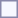<table style="border:1px solid #8888aa; background-color:#f7f8ff; padding:5px; font-size:95%; margin: 0px 12px 12px 0px;">
</table>
